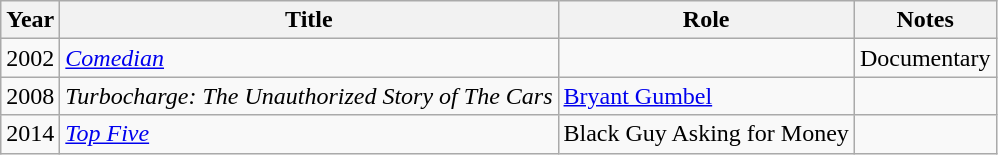<table class="wikitable sortable">
<tr>
<th>Year</th>
<th>Title</th>
<th>Role</th>
<th>Notes</th>
</tr>
<tr>
<td>2002</td>
<td><a href='#'><em>Comedian</em></a></td>
<td></td>
<td>Documentary</td>
</tr>
<tr>
<td>2008</td>
<td><em>Turbocharge: The Unauthorized Story of The Cars</em></td>
<td><a href='#'>Bryant Gumbel</a></td>
<td></td>
</tr>
<tr>
<td>2014</td>
<td><em><a href='#'>Top Five</a></em></td>
<td>Black Guy Asking for Money</td>
<td></td>
</tr>
</table>
